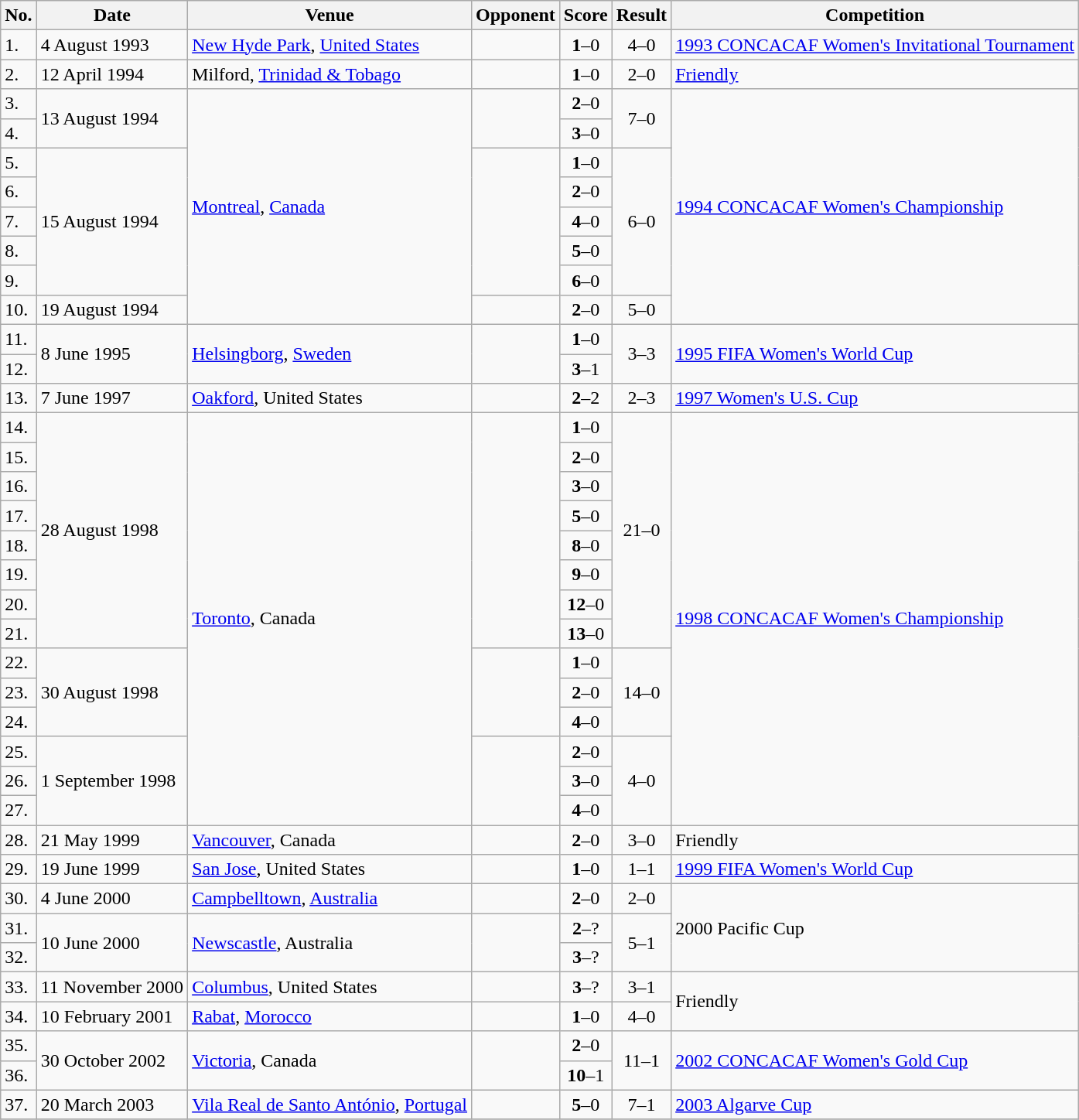<table class="wikitable">
<tr>
<th>No.</th>
<th>Date</th>
<th>Venue</th>
<th>Opponent</th>
<th>Score</th>
<th>Result</th>
<th>Competition</th>
</tr>
<tr>
<td>1.</td>
<td>4 August 1993</td>
<td><a href='#'>New Hyde Park</a>, <a href='#'>United States</a></td>
<td></td>
<td align=center><strong>1</strong>–0</td>
<td align=center>4–0</td>
<td><a href='#'>1993 CONCACAF Women's Invitational Tournament</a></td>
</tr>
<tr>
<td>2.</td>
<td>12 April 1994</td>
<td>Milford, <a href='#'>Trinidad & Tobago</a></td>
<td></td>
<td align=center><strong>1</strong>–0</td>
<td align=center>2–0</td>
<td><a href='#'>Friendly</a></td>
</tr>
<tr>
<td>3.</td>
<td rowspan=2>13 August 1994</td>
<td rowspan=8><a href='#'>Montreal</a>, <a href='#'>Canada</a></td>
<td rowspan=2></td>
<td align=center><strong>2</strong>–0</td>
<td rowspan=2 align=center>7–0</td>
<td rowspan=8><a href='#'>1994 CONCACAF Women's Championship</a></td>
</tr>
<tr>
<td>4.</td>
<td align=center><strong>3</strong>–0</td>
</tr>
<tr>
<td>5.</td>
<td rowspan=5>15 August 1994</td>
<td rowspan=5></td>
<td align=center><strong>1</strong>–0</td>
<td rowspan=5 align=center>6–0</td>
</tr>
<tr>
<td>6.</td>
<td align=center><strong>2</strong>–0</td>
</tr>
<tr>
<td>7.</td>
<td align=center><strong>4</strong>–0</td>
</tr>
<tr>
<td>8.</td>
<td align=center><strong>5</strong>–0</td>
</tr>
<tr>
<td>9.</td>
<td align=center><strong>6</strong>–0</td>
</tr>
<tr>
<td>10.</td>
<td>19 August 1994</td>
<td></td>
<td align=center><strong>2</strong>–0</td>
<td align=center>5–0</td>
</tr>
<tr>
<td>11.</td>
<td rowspan=2>8 June 1995</td>
<td rowspan=2><a href='#'>Helsingborg</a>, <a href='#'>Sweden</a></td>
<td rowspan=2></td>
<td align=center><strong>1</strong>–0</td>
<td rowspan=2 align=center>3–3</td>
<td rowspan=2><a href='#'>1995 FIFA Women's World Cup</a></td>
</tr>
<tr>
<td>12.</td>
<td align=center><strong>3</strong>–1</td>
</tr>
<tr>
<td>13.</td>
<td>7 June 1997</td>
<td><a href='#'>Oakford</a>, United States</td>
<td></td>
<td align=center><strong>2</strong>–2</td>
<td align=center>2–3</td>
<td><a href='#'>1997 Women's U.S. Cup</a></td>
</tr>
<tr>
<td>14.</td>
<td rowspan=8>28 August 1998</td>
<td rowspan=14><a href='#'>Toronto</a>, Canada</td>
<td rowspan=8></td>
<td align=center><strong>1</strong>–0</td>
<td rowspan=8 align=center>21–0</td>
<td rowspan=14><a href='#'>1998 CONCACAF Women's Championship</a></td>
</tr>
<tr>
<td>15.</td>
<td align=center><strong>2</strong>–0</td>
</tr>
<tr>
<td>16.</td>
<td align=center><strong>3</strong>–0</td>
</tr>
<tr>
<td>17.</td>
<td align=center><strong>5</strong>–0</td>
</tr>
<tr>
<td>18.</td>
<td align=center><strong>8</strong>–0</td>
</tr>
<tr>
<td>19.</td>
<td align=center><strong>9</strong>–0</td>
</tr>
<tr>
<td>20.</td>
<td align=center><strong>12</strong>–0</td>
</tr>
<tr>
<td>21.</td>
<td align=center><strong>13</strong>–0</td>
</tr>
<tr>
<td>22.</td>
<td rowspan=3>30 August 1998</td>
<td rowspan=3></td>
<td align=center><strong>1</strong>–0</td>
<td rowspan=3 align=center>14–0</td>
</tr>
<tr>
<td>23.</td>
<td align=center><strong>2</strong>–0</td>
</tr>
<tr>
<td>24.</td>
<td align=center><strong>4</strong>–0</td>
</tr>
<tr>
<td>25.</td>
<td rowspan=3>1 September 1998</td>
<td rowspan=3></td>
<td align=center><strong>2</strong>–0</td>
<td rowspan=3 align=center>4–0</td>
</tr>
<tr>
<td>26.</td>
<td align=center><strong>3</strong>–0</td>
</tr>
<tr>
<td>27.</td>
<td align=center><strong>4</strong>–0</td>
</tr>
<tr>
<td>28.</td>
<td>21 May 1999</td>
<td><a href='#'>Vancouver</a>, Canada</td>
<td></td>
<td align=center><strong>2</strong>–0</td>
<td align=center>3–0</td>
<td>Friendly</td>
</tr>
<tr>
<td>29.</td>
<td>19 June 1999</td>
<td><a href='#'>San Jose</a>, United States</td>
<td></td>
<td align=center><strong>1</strong>–0</td>
<td align=center>1–1</td>
<td><a href='#'>1999 FIFA Women's World Cup</a></td>
</tr>
<tr>
<td>30.</td>
<td>4 June 2000</td>
<td><a href='#'>Campbelltown</a>, <a href='#'>Australia</a></td>
<td></td>
<td align=center><strong>2</strong>–0</td>
<td align=center>2–0</td>
<td rowspan=3>2000 Pacific Cup</td>
</tr>
<tr>
<td>31.</td>
<td rowspan=2>10 June 2000</td>
<td rowspan=2><a href='#'>Newscastle</a>, Australia</td>
<td rowspan=2></td>
<td align=center><strong>2</strong>–?</td>
<td rowspan=2 align=center>5–1</td>
</tr>
<tr>
<td>32.</td>
<td align=center><strong>3</strong>–?</td>
</tr>
<tr>
<td>33.</td>
<td>11 November 2000</td>
<td><a href='#'>Columbus</a>, United States</td>
<td></td>
<td align=center><strong>3</strong>–?</td>
<td align=center>3–1</td>
<td rowspan=2>Friendly</td>
</tr>
<tr>
<td>34.</td>
<td>10 February 2001</td>
<td><a href='#'>Rabat</a>, <a href='#'>Morocco</a></td>
<td></td>
<td align=center><strong>1</strong>–0</td>
<td align=center>4–0</td>
</tr>
<tr>
<td>35.</td>
<td rowspan=2>30 October 2002</td>
<td rowspan=2><a href='#'>Victoria</a>, Canada</td>
<td rowspan=2></td>
<td align=center><strong>2</strong>–0</td>
<td rowspan=2 align=center>11–1</td>
<td rowspan=2><a href='#'>2002 CONCACAF Women's Gold Cup</a></td>
</tr>
<tr>
<td>36.</td>
<td align=center><strong>10</strong>–1</td>
</tr>
<tr>
<td>37.</td>
<td>20 March 2003</td>
<td><a href='#'>Vila Real de Santo António</a>, <a href='#'>Portugal</a></td>
<td></td>
<td align=center><strong>5</strong>–0</td>
<td align=center>7–1</td>
<td><a href='#'>2003 Algarve Cup</a></td>
</tr>
<tr>
</tr>
</table>
